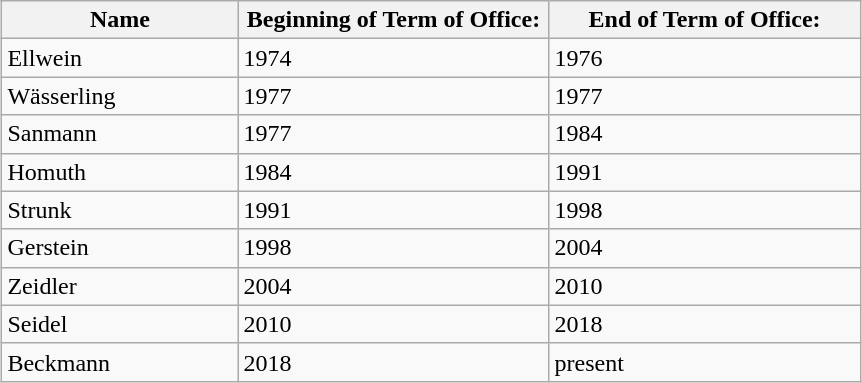<table class="wikitable" style="margin: 1em auto 1em auto">
<tr>
<th width="150">Name</th>
<th width="200">Beginning of Term of Office:</th>
<th width="200">End of Term of Office:</th>
</tr>
<tr>
<td>Ellwein</td>
<td>1974</td>
<td>1976</td>
</tr>
<tr>
<td>Wässerling</td>
<td>1977</td>
<td>1977</td>
</tr>
<tr>
<td>Sanmann</td>
<td>1977</td>
<td>1984</td>
</tr>
<tr>
<td>Homuth</td>
<td>1984</td>
<td>1991</td>
</tr>
<tr>
<td>Strunk</td>
<td>1991</td>
<td>1998</td>
</tr>
<tr>
<td>Gerstein</td>
<td>1998</td>
<td>2004</td>
</tr>
<tr>
<td>Zeidler</td>
<td>2004</td>
<td>2010</td>
</tr>
<tr>
<td>Seidel</td>
<td>2010</td>
<td>2018</td>
</tr>
<tr>
<td>Beckmann</td>
<td>2018</td>
<td>present</td>
</tr>
</table>
